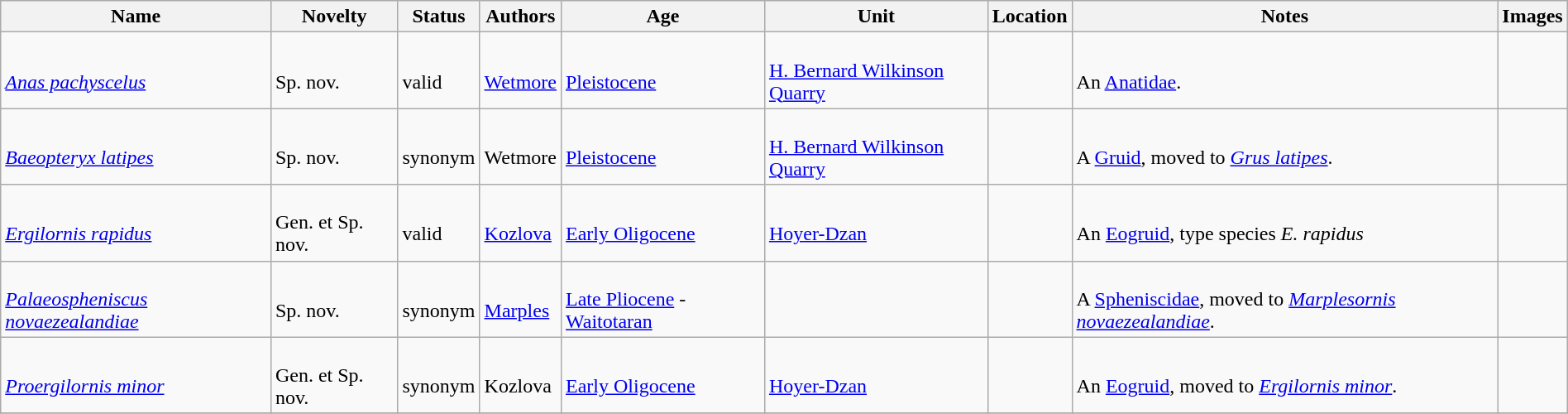<table class="wikitable sortable" align="center" width="100%">
<tr>
<th>Name</th>
<th>Novelty</th>
<th>Status</th>
<th>Authors</th>
<th>Age</th>
<th>Unit</th>
<th>Location</th>
<th>Notes</th>
<th>Images</th>
</tr>
<tr>
<td><br><em><a href='#'>Anas pachyscelus</a></em> </td>
<td><br>Sp. nov.</td>
<td><br>valid</td>
<td><br><a href='#'>Wetmore</a></td>
<td><br><a href='#'>Pleistocene</a></td>
<td><br><a href='#'>H. Bernard Wilkinson Quarry</a></td>
<td><br></td>
<td><br>An <a href='#'>Anatidae</a>.</td>
<td></td>
</tr>
<tr>
<td><br><em><a href='#'>Baeopteryx latipes</a></em> </td>
<td><br>Sp. nov.</td>
<td><br>synonym</td>
<td><br>Wetmore</td>
<td><br><a href='#'>Pleistocene</a></td>
<td><br><a href='#'>H. Bernard Wilkinson Quarry</a></td>
<td><br> </td>
<td><br>A <a href='#'>Gruid</a>, moved to <em><a href='#'>Grus latipes</a></em>.</td>
<td></td>
</tr>
<tr>
<td><br><em><a href='#'>Ergilornis rapidus</a></em> </td>
<td><br>Gen. et Sp. nov.</td>
<td><br>valid</td>
<td><br><a href='#'>Kozlova</a></td>
<td><br><a href='#'>Early Oligocene</a></td>
<td><br><a href='#'>Hoyer-Dzan</a></td>
<td><br></td>
<td><br>An <a href='#'>Eogruid</a>, type species <em>E. rapidus</em></td>
<td></td>
</tr>
<tr>
<td><br><em><a href='#'>Palaeospheniscus novaezealandiae</a></em> </td>
<td><br>Sp. nov.</td>
<td><br>synonym</td>
<td><br><a href='#'>Marples</a></td>
<td><br><a href='#'>Late Pliocene</a> - <a href='#'>Waitotaran</a></td>
<td></td>
<td><br></td>
<td><br>A <a href='#'>Spheniscidae</a>, moved to <em><a href='#'>Marplesornis novaezealandiae</a></em>.</td>
<td></td>
</tr>
<tr>
<td><br><em><a href='#'>Proergilornis minor</a></em></td>
<td><br>Gen. et Sp. nov.</td>
<td><br>synonym</td>
<td><br>Kozlova</td>
<td><br><a href='#'>Early Oligocene</a></td>
<td><br><a href='#'>Hoyer-Dzan</a></td>
<td><br></td>
<td><br>An <a href='#'>Eogruid</a>, moved to <em><a href='#'>Ergilornis minor</a></em>.</td>
<td></td>
</tr>
<tr>
</tr>
</table>
